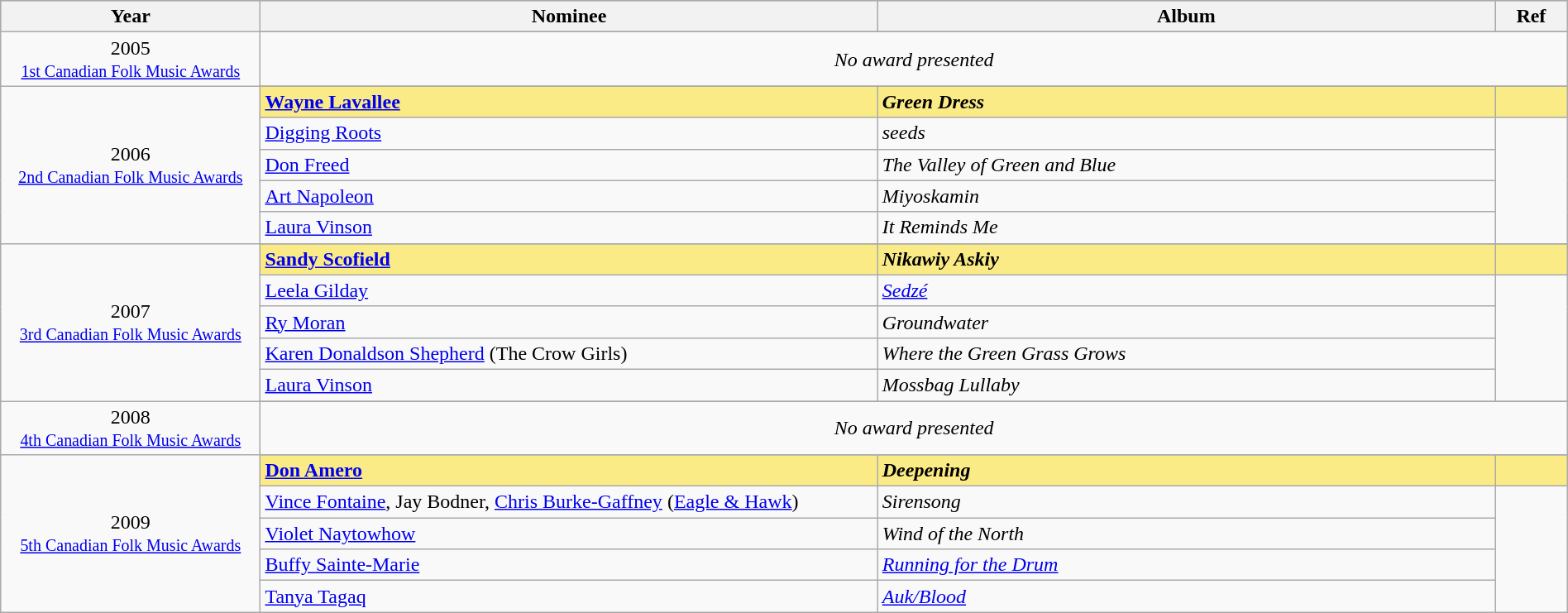<table class="wikitable" style="width:100%;">
<tr style="background:#bebebe;">
<th style="width:8%;">Year</th>
<th style="width:19%;">Nominee</th>
<th style="width:19%;">Album</th>
<th style="width:2%;">Ref</th>
</tr>
<tr>
<td rowspan="2" align="center">2005 <br> <small><a href='#'>1st Canadian Folk Music Awards</a></small></td>
</tr>
<tr>
<td colspan=3 align=center><em>No award presented</em></td>
</tr>
<tr>
<td rowspan="6" align="center">2006 <br> <small><a href='#'>2nd Canadian Folk Music Awards</a></small></td>
</tr>
<tr style="background:#FAEB86;">
<td><strong><a href='#'>Wayne Lavallee</a></strong></td>
<td><strong><em>Green Dress</em></strong></td>
<td></td>
</tr>
<tr>
<td><a href='#'>Digging Roots</a></td>
<td><em>seeds</em></td>
<td rowspan=4></td>
</tr>
<tr>
<td><a href='#'>Don Freed</a></td>
<td><em>The Valley of Green and Blue</em></td>
</tr>
<tr>
<td><a href='#'>Art Napoleon</a></td>
<td><em>Miyoskamin</em></td>
</tr>
<tr>
<td><a href='#'>Laura Vinson</a></td>
<td><em>It Reminds Me</em></td>
</tr>
<tr>
<td rowspan="6" align="center">2007 <br> <small><a href='#'>3rd Canadian Folk Music Awards</a></small></td>
</tr>
<tr style="background:#FAEB86;">
<td><strong><a href='#'>Sandy Scofield</a></strong></td>
<td><strong><em>Nikawiy Askiy</em></strong></td>
<td></td>
</tr>
<tr>
<td><a href='#'>Leela Gilday</a></td>
<td><em><a href='#'>Sedzé</a></em></td>
<td rowspan=4></td>
</tr>
<tr>
<td><a href='#'>Ry Moran</a></td>
<td><em>Groundwater</em></td>
</tr>
<tr>
<td><a href='#'>Karen Donaldson Shepherd</a> (The Crow Girls)</td>
<td><em>Where the Green Grass Grows</em></td>
</tr>
<tr>
<td><a href='#'>Laura Vinson</a></td>
<td><em>Mossbag Lullaby</em></td>
</tr>
<tr>
<td rowspan="2" align="center">2008 <br> <small><a href='#'>4th Canadian Folk Music Awards</a></small></td>
</tr>
<tr>
<td colspan=3 align=center><em>No award presented</em></td>
</tr>
<tr>
<td rowspan="6" align="center">2009 <br> <small><a href='#'>5th Canadian Folk Music Awards</a></small></td>
</tr>
<tr style="background:#FAEB86;">
<td><strong><a href='#'>Don Amero</a></strong></td>
<td><strong><em>Deepening</em></strong></td>
<td></td>
</tr>
<tr>
<td><a href='#'>Vince Fontaine</a>, Jay Bodner, <a href='#'>Chris Burke-Gaffney</a> (<a href='#'>Eagle & Hawk</a>)</td>
<td><em>Sirensong</em></td>
<td rowspan=4></td>
</tr>
<tr>
<td><a href='#'>Violet Naytowhow</a></td>
<td><em>Wind of the North</em></td>
</tr>
<tr>
<td><a href='#'>Buffy Sainte-Marie</a></td>
<td><em><a href='#'>Running for the Drum</a></em></td>
</tr>
<tr>
<td><a href='#'>Tanya Tagaq</a></td>
<td><em><a href='#'>Auk/Blood</a></em></td>
</tr>
</table>
